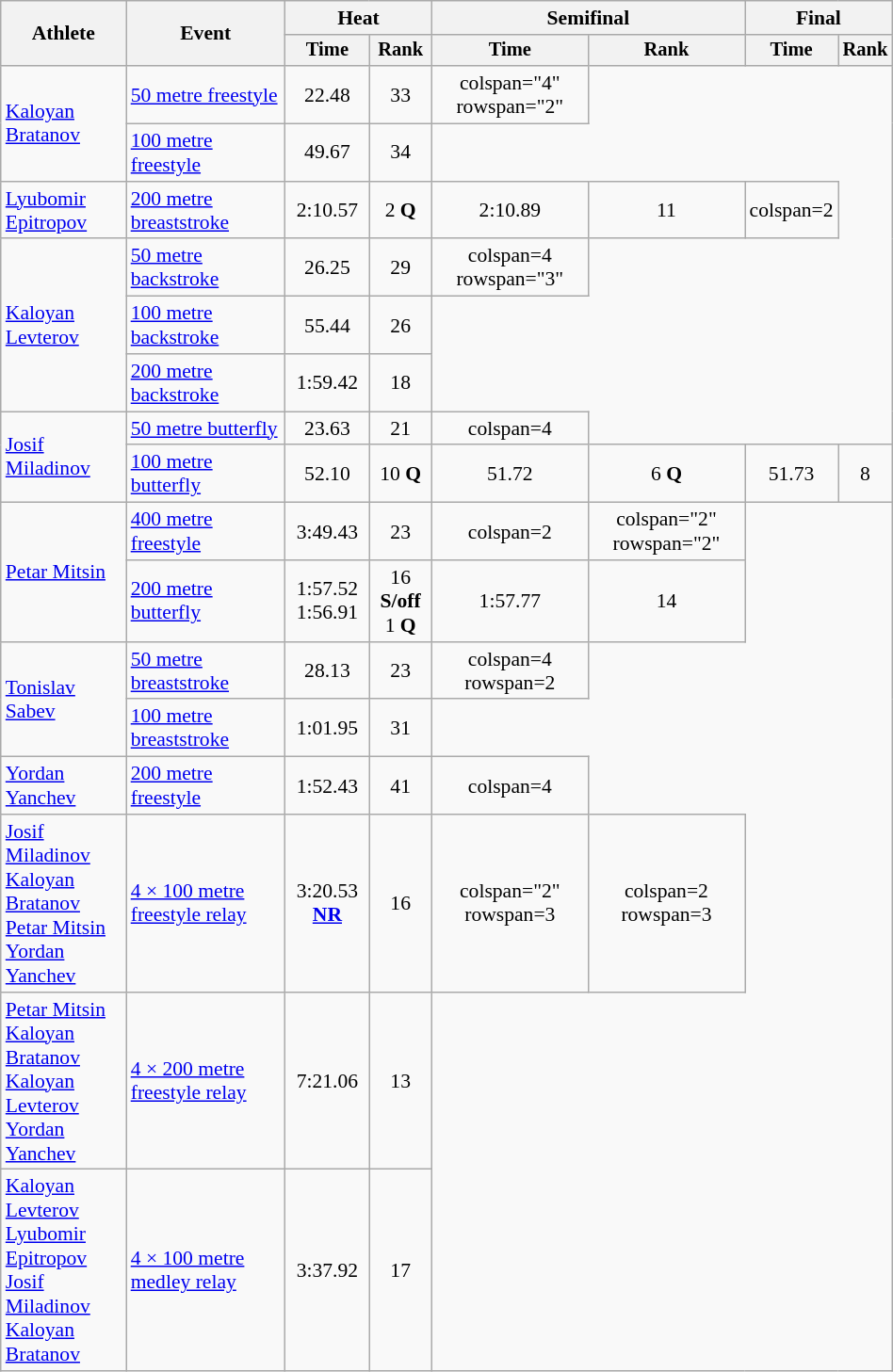<table class="wikitable" style="text-align:center; font-size:90%; width:50%;">
<tr>
<th rowspan="2">Athlete</th>
<th rowspan="2">Event</th>
<th colspan="2">Heat</th>
<th colspan="2">Semifinal</th>
<th colspan="2">Final</th>
</tr>
<tr style="font-size:95%">
<th>Time</th>
<th>Rank</th>
<th>Time</th>
<th>Rank</th>
<th>Time</th>
<th>Rank</th>
</tr>
<tr align=center>
<td align=left rowspan="2"><a href='#'>Kaloyan Bratanov</a></td>
<td align=left><a href='#'>50 metre freestyle</a></td>
<td>22.48</td>
<td>33</td>
<td>colspan="4" rowspan="2" </td>
</tr>
<tr align=center>
<td align=left><a href='#'>100 metre freestyle</a></td>
<td>49.67</td>
<td>34</td>
</tr>
<tr align=center>
<td align=left><a href='#'>Lyubomir Epitropov</a></td>
<td align=left><a href='#'>200 metre breaststroke</a></td>
<td>2:10.57</td>
<td>2 <strong>Q</strong></td>
<td>2:10.89</td>
<td>11</td>
<td>colspan=2 </td>
</tr>
<tr>
<td align=left rowspan="3"><a href='#'>Kaloyan Levterov</a></td>
<td align=left><a href='#'>50 metre backstroke</a></td>
<td>26.25</td>
<td>29</td>
<td>colspan=4 rowspan="3" </td>
</tr>
<tr>
<td align=left><a href='#'>100 metre backstroke</a></td>
<td>55.44</td>
<td>26</td>
</tr>
<tr>
<td align=left><a href='#'>200 metre backstroke</a></td>
<td>1:59.42</td>
<td>18</td>
</tr>
<tr>
<td align=left rowspan=2><a href='#'>Josif Miladinov</a></td>
<td align=left><a href='#'>50 metre butterfly</a></td>
<td>23.63</td>
<td>21</td>
<td>colspan=4 </td>
</tr>
<tr>
<td align=left><a href='#'>100 metre butterfly</a></td>
<td>52.10</td>
<td>10 <strong>Q</strong></td>
<td>51.72</td>
<td>6 <strong>Q</strong></td>
<td>51.73</td>
<td>8</td>
</tr>
<tr align=center>
<td align=left rowspan="2"><a href='#'>Petar Mitsin</a></td>
<td align=left><a href='#'>400 metre freestyle</a></td>
<td>3:49.43</td>
<td>23</td>
<td>colspan=2 </td>
<td>colspan="2" rowspan="2" </td>
</tr>
<tr align=center>
<td align=left><a href='#'>200 metre butterfly</a></td>
<td>1:57.52 <br>1:56.91</td>
<td>16 <strong>S/off</strong><br>1 <strong>Q</strong></td>
<td>1:57.77</td>
<td>14</td>
</tr>
<tr>
<td align=left rowspan=2><a href='#'>Tonislav Sabev</a></td>
<td align=left><a href='#'>50 metre breaststroke</a></td>
<td>28.13</td>
<td>23</td>
<td>colspan=4 rowspan=2 </td>
</tr>
<tr>
<td align=left><a href='#'>100 metre breaststroke</a></td>
<td>1:01.95</td>
<td>31</td>
</tr>
<tr align=center>
<td align=left><a href='#'>Yordan Yanchev</a></td>
<td align=left><a href='#'>200 metre freestyle</a></td>
<td>1:52.43</td>
<td>41</td>
<td>colspan=4 </td>
</tr>
<tr>
<td align=left><a href='#'>Josif Miladinov</a><br><a href='#'>Kaloyan Bratanov</a> <br><a href='#'>Petar Mitsin</a> <br><a href='#'>Yordan Yanchev</a></td>
<td align=left><a href='#'>4 × 100 metre freestyle relay</a></td>
<td>3:20.53 <strong><a href='#'>NR</a></strong></td>
<td>16</td>
<td>colspan="2" rowspan=3 </td>
<td>colspan=2  rowspan=3 </td>
</tr>
<tr>
<td align=left><a href='#'>Petar Mitsin</a> <br><a href='#'>Kaloyan Bratanov</a> <br><a href='#'>Kaloyan Levterov</a> <br><a href='#'>Yordan Yanchev</a></td>
<td align=left><a href='#'>4 × 200 metre freestyle relay</a></td>
<td>7:21.06</td>
<td>13</td>
</tr>
<tr>
<td align=left><a href='#'>Kaloyan Levterov</a> <br><a href='#'>Lyubomir Epitropov</a> <br><a href='#'>Josif Miladinov</a> <br><a href='#'>Kaloyan Bratanov</a></td>
<td align=left><a href='#'>4 × 100 metre medley relay</a></td>
<td>3:37.92</td>
<td>17</td>
</tr>
</table>
